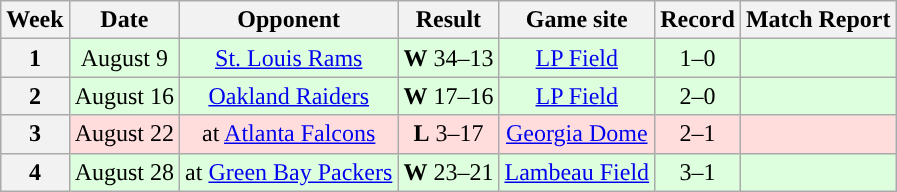<table class="wikitable" style="text-align:center">
<tr>
<th>Week</th>
<th>Date</th>
<th>Opponent</th>
<th>Result</th>
<th>Game site</th>
<th>Record</th>
<th>Match Report</th>
</tr>
<tr style="background:#ddffdd;">
<th>1</th>
<td>August 9</td>
<td><a href='#'>St. Louis Rams</a></td>
<td><strong>W</strong> 34–13</td>
<td><a href='#'>LP Field</a></td>
<td>1–0</td>
<td align=center colspan="1"></td>
</tr>
<tr style="background:#ddffdd;">
<th>2</th>
<td>August 16</td>
<td><a href='#'>Oakland Raiders</a></td>
<td><strong>W</strong> 17–16</td>
<td><a href='#'>LP Field</a></td>
<td>2–0</td>
<td align=center colspan="1"></td>
</tr>
<tr style="background: #ffdddd;">
<th>3</th>
<td>August 22</td>
<td>at <a href='#'>Atlanta Falcons</a></td>
<td><strong>L</strong> 3–17</td>
<td><a href='#'>Georgia Dome</a></td>
<td>2–1</td>
<td align=center colspan="1"></td>
</tr>
<tr style="background:#ddffdd;">
<th>4</th>
<td>August 28</td>
<td>at <a href='#'>Green Bay Packers</a></td>
<td><strong>W</strong> 23–21</td>
<td><a href='#'>Lambeau Field</a></td>
<td>3–1</td>
<td align=center colspan="1"></td>
</tr>
</table>
